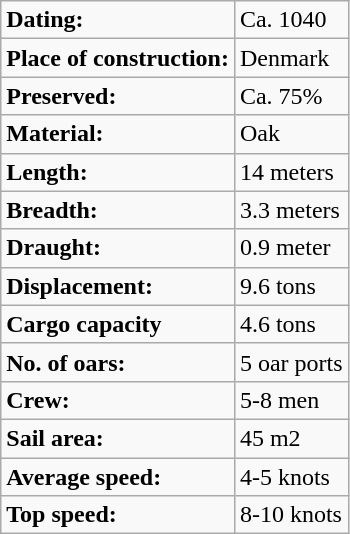<table class="wikitable">
<tr>
<td><strong>Dating:</strong></td>
<td>Ca. 1040</td>
</tr>
<tr>
<td><strong>Place of construction:</strong></td>
<td>Denmark</td>
</tr>
<tr>
<td><strong>Preserved:</strong></td>
<td>Ca. 75%</td>
</tr>
<tr>
<td><strong>Material:</strong></td>
<td>Oak</td>
</tr>
<tr>
<td><strong>Length:</strong></td>
<td>14 meters</td>
</tr>
<tr>
<td><strong>Breadth:</strong></td>
<td>3.3 meters</td>
</tr>
<tr>
<td><strong>Draught:</strong></td>
<td>0.9 meter</td>
</tr>
<tr>
<td><strong>Displacement:</strong></td>
<td>9.6 tons</td>
</tr>
<tr>
<td><strong>Cargo  capacity</strong></td>
<td>4.6 tons</td>
</tr>
<tr>
<td><strong>No.  of oars:</strong></td>
<td>5 oar ports</td>
</tr>
<tr>
<td><strong>Crew:</strong></td>
<td>5-8 men</td>
</tr>
<tr>
<td><strong>Sail  area:</strong></td>
<td>45 m2</td>
</tr>
<tr>
<td><strong>Average speed:</strong></td>
<td>4-5 knots</td>
</tr>
<tr>
<td><strong>Top speed:</strong></td>
<td>8-10 knots</td>
</tr>
</table>
